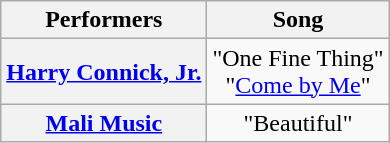<table class="wikitable unsortable" style="text-align:center;">
<tr>
<th scope="col">Performers</th>
<th scope="col">Song</th>
</tr>
<tr>
<th scope="row"><a href='#'>Harry Connick, Jr.</a></th>
<td>"One Fine Thing"<br>"<a href='#'>Come by Me</a>"</td>
</tr>
<tr>
<th scope="row"><a href='#'>Mali Music</a></th>
<td>"Beautiful"</td>
</tr>
</table>
